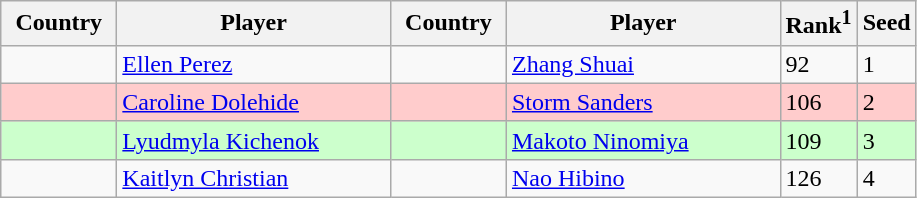<table class="sortable wikitable">
<tr>
<th width="70">Country</th>
<th width="175">Player</th>
<th width="70">Country</th>
<th width="175">Player</th>
<th>Rank<sup>1</sup></th>
<th>Seed</th>
</tr>
<tr>
<td></td>
<td><a href='#'>Ellen Perez</a></td>
<td></td>
<td><a href='#'>Zhang Shuai</a></td>
<td>92</td>
<td>1</td>
</tr>
<tr style="background:#fcc;">
<td></td>
<td><a href='#'>Caroline Dolehide</a></td>
<td></td>
<td><a href='#'>Storm Sanders</a></td>
<td>106</td>
<td>2</td>
</tr>
<tr style="background:#cfc;">
<td></td>
<td><a href='#'>Lyudmyla Kichenok</a></td>
<td></td>
<td><a href='#'>Makoto Ninomiya</a></td>
<td>109</td>
<td>3</td>
</tr>
<tr>
<td></td>
<td><a href='#'>Kaitlyn Christian</a></td>
<td></td>
<td><a href='#'>Nao Hibino</a></td>
<td>126</td>
<td>4</td>
</tr>
</table>
